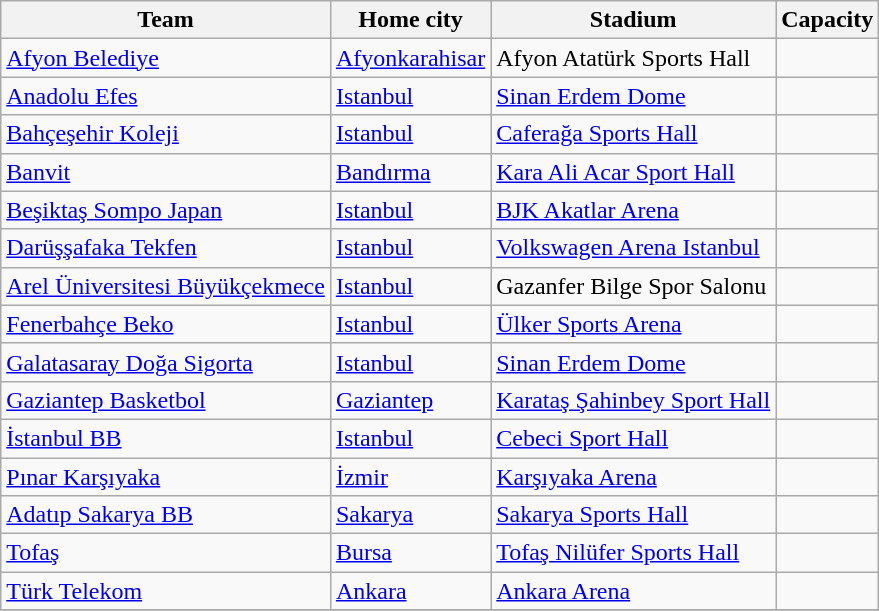<table class="wikitable sortable" style="text-align: left;">
<tr>
<th>Team</th>
<th>Home city</th>
<th>Stadium</th>
<th>Capacity</th>
</tr>
<tr>
<td><a href='#'>Afyon Belediye</a></td>
<td><a href='#'>Afyonkarahisar</a></td>
<td>Afyon Atatürk Sports Hall</td>
<td></td>
</tr>
<tr>
<td><a href='#'>Anadolu Efes</a></td>
<td><a href='#'>Istanbul</a></td>
<td><a href='#'>Sinan Erdem Dome</a></td>
<td></td>
</tr>
<tr>
<td><a href='#'>Bahçeşehir Koleji</a></td>
<td><a href='#'>Istanbul</a></td>
<td><a href='#'>Caferağa Sports Hall</a></td>
<td></td>
</tr>
<tr>
<td><a href='#'>Banvit</a></td>
<td><a href='#'>Bandırma</a></td>
<td><a href='#'>Kara Ali Acar Sport Hall</a></td>
<td></td>
</tr>
<tr bgcolor=>
<td><a href='#'>Beşiktaş Sompo Japan</a></td>
<td><a href='#'>Istanbul</a></td>
<td><a href='#'>BJK Akatlar Arena</a></td>
<td></td>
</tr>
<tr>
<td><a href='#'>Darüşşafaka Tekfen</a></td>
<td><a href='#'>Istanbul</a></td>
<td><a href='#'>Volkswagen Arena Istanbul</a></td>
<td></td>
</tr>
<tr>
<td><a href='#'>Arel Üniversitesi Büyükçekmece</a></td>
<td><a href='#'>Istanbul</a></td>
<td>Gazanfer Bilge Spor Salonu</td>
<td></td>
</tr>
<tr>
<td><a href='#'>Fenerbahçe Beko</a></td>
<td><a href='#'>Istanbul</a></td>
<td><a href='#'>Ülker Sports Arena</a></td>
<td></td>
</tr>
<tr>
<td><a href='#'>Galatasaray Doğa Sigorta</a></td>
<td><a href='#'>Istanbul</a></td>
<td><a href='#'>Sinan Erdem Dome</a></td>
<td></td>
</tr>
<tr>
<td><a href='#'>Gaziantep Basketbol</a></td>
<td><a href='#'>Gaziantep</a></td>
<td><a href='#'>Karataş Şahinbey Sport Hall</a></td>
<td></td>
</tr>
<tr>
<td><a href='#'>İstanbul BB</a></td>
<td><a href='#'>Istanbul</a></td>
<td><a href='#'>Cebeci Sport Hall</a></td>
<td></td>
</tr>
<tr>
<td><a href='#'>Pınar Karşıyaka</a></td>
<td><a href='#'>İzmir</a></td>
<td><a href='#'>Karşıyaka Arena</a></td>
<td></td>
</tr>
<tr>
<td><a href='#'>Adatıp Sakarya BB</a></td>
<td><a href='#'>Sakarya</a></td>
<td><a href='#'>Sakarya Sports Hall</a></td>
<td></td>
</tr>
<tr>
<td><a href='#'>Tofaş</a></td>
<td><a href='#'>Bursa</a></td>
<td><a href='#'>Tofaş Nilüfer Sports Hall</a></td>
<td></td>
</tr>
<tr>
<td><a href='#'>Türk Telekom</a></td>
<td><a href='#'>Ankara</a></td>
<td><a href='#'>Ankara Arena</a></td>
<td></td>
</tr>
<tr>
</tr>
</table>
